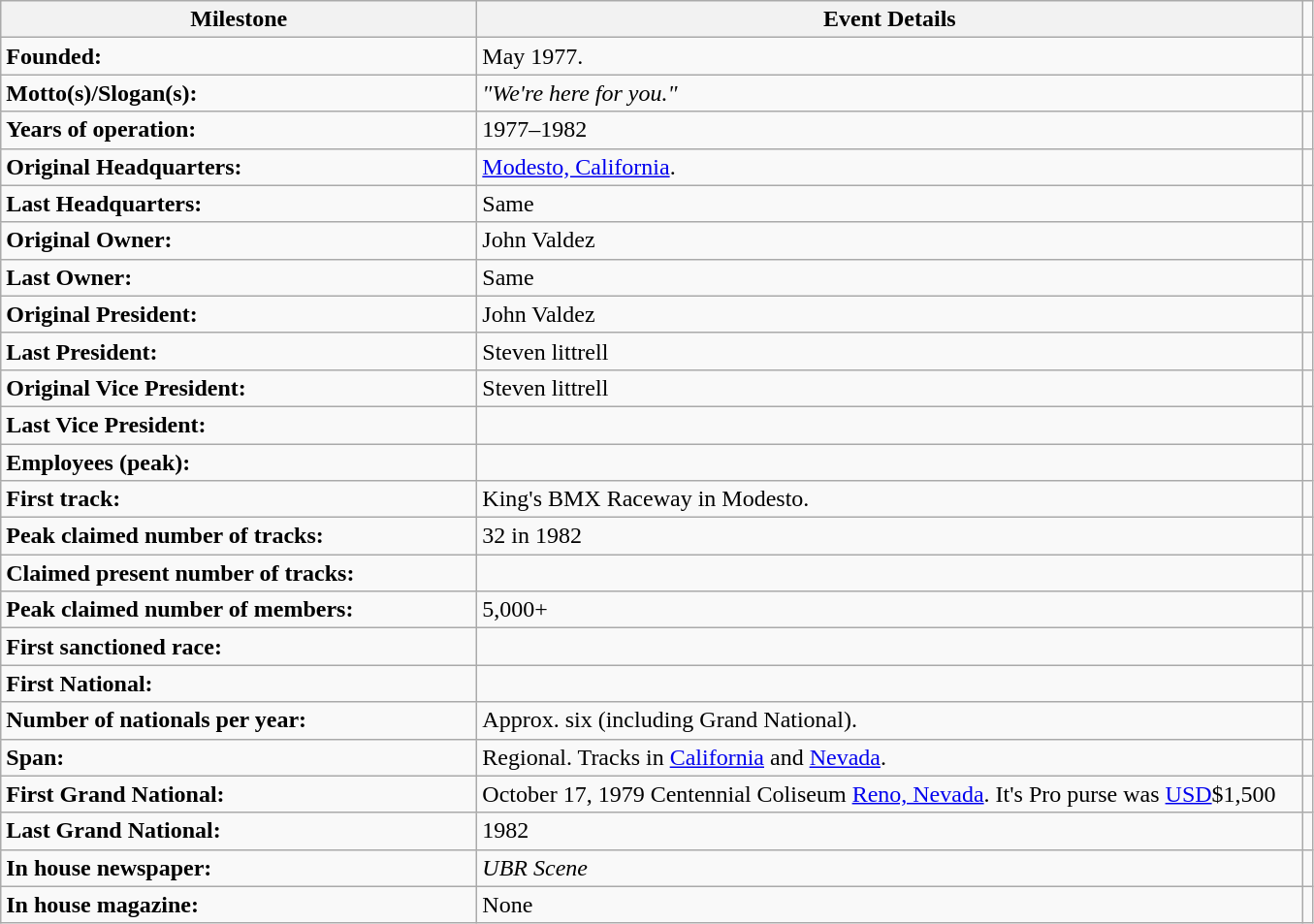<table class="sortable wikitable" style="text-align:Left;">
<tr>
<th style="width:20em">Milestone</th>
<th style="width:35em">Event Details</th>
</tr>
<tr>
<td align=left><strong>Founded:</strong></td>
<td align=left>May 1977.</td>
<td></td>
</tr>
<tr>
<td align=left><strong>Motto(s)/Slogan(s):</strong></td>
<td align=left><em>"We're here for you."</em></td>
<td></td>
</tr>
<tr>
<td align=left><strong>Years of operation:</strong></td>
<td align=left>1977–1982</td>
<td></td>
</tr>
<tr>
<td align=left><strong>Original Headquarters:</strong></td>
<td align=left><a href='#'>Modesto, California</a>.</td>
<td></td>
</tr>
<tr>
<td align=left><strong>Last Headquarters:</strong></td>
<td align=left>Same</td>
<td></td>
</tr>
<tr>
<td align=left><strong>Original Owner:</strong></td>
<td align=left>John Valdez</td>
<td></td>
</tr>
<tr>
<td align=left><strong>Last Owner:</strong></td>
<td align=left>Same</td>
<td></td>
</tr>
<tr>
<td align=left><strong>Original President:</strong></td>
<td align=left>John Valdez</td>
<td></td>
</tr>
<tr>
<td align=left><strong>Last President:</strong></td>
<td align=left>Steven littrell</td>
<td></td>
</tr>
<tr '>
<td align=left><strong>Original Vice President:</strong></td>
<td align=left>Steven littrell</td>
<td></td>
</tr>
<tr>
<td align=left><strong>Last Vice President:</strong></td>
<td align=left></td>
<td></td>
</tr>
<tr>
<td align=left><strong>Employees (peak):</strong></td>
<td align=left></td>
<td></td>
</tr>
<tr>
<td align=left><strong>First track:</strong></td>
<td align=left>King's BMX Raceway in Modesto.</td>
<td></td>
</tr>
<tr>
<td align=left><strong>Peak claimed number of tracks:</strong></td>
<td align=left>32 in 1982</td>
<td></td>
</tr>
<tr>
<td align=left><strong>Claimed present number of tracks:</strong></td>
<td align=left></td>
<td></td>
</tr>
<tr>
<td align=left><strong>Peak claimed number of members:</strong></td>
<td align=left>5,000+</td>
<td></td>
</tr>
<tr>
<td align=left><strong>First sanctioned race:</strong></td>
<td align=left></td>
<td></td>
</tr>
<tr>
<td align=left><strong>First National:</strong></td>
<td align=left></td>
<td></td>
</tr>
<tr>
<td align=left><strong>Number of nationals per year:</strong></td>
<td align=left>Approx. six (including Grand National).</td>
<td></td>
</tr>
<tr>
<td align=left><strong>Span:</strong></td>
<td align=left>Regional. Tracks in <a href='#'>California</a> and <a href='#'>Nevada</a>.</td>
<td></td>
</tr>
<tr>
<td align=left><strong>First Grand National:</strong></td>
<td align=left>October 17, 1979 Centennial Coliseum <a href='#'>Reno, Nevada</a>. It's Pro purse was <a href='#'>USD</a>$1,500</td>
<td></td>
</tr>
<tr>
<td align=left><strong>Last Grand National:</strong></td>
<td align=left>1982</td>
<td></td>
</tr>
<tr>
<td align=left><strong>In house newspaper:</strong></td>
<td align=left><em>UBR Scene</em></td>
<td></td>
</tr>
<tr>
<td align=left><strong>In house magazine:</strong></td>
<td align=left>None</td>
<td></td>
</tr>
</table>
